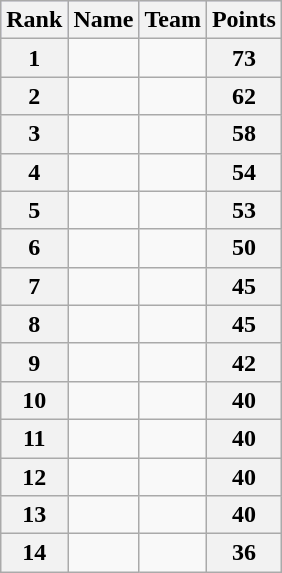<table class="wikitable">
<tr style="background:#ccccff;">
<th>Rank</th>
<th>Name</th>
<th>Team</th>
<th>Points</th>
</tr>
<tr>
<th>1</th>
<td></td>
<td></td>
<th>73</th>
</tr>
<tr>
<th>2</th>
<td></td>
<td></td>
<th>62</th>
</tr>
<tr>
<th>3</th>
<td></td>
<td></td>
<th>58</th>
</tr>
<tr>
<th>4</th>
<td></td>
<td></td>
<th>54</th>
</tr>
<tr>
<th>5</th>
<td></td>
<td></td>
<th>53</th>
</tr>
<tr>
<th>6</th>
<td></td>
<td></td>
<th>50</th>
</tr>
<tr>
<th>7</th>
<td></td>
<td></td>
<th>45</th>
</tr>
<tr>
<th>8</th>
<td></td>
<td></td>
<th>45</th>
</tr>
<tr>
<th>9</th>
<td></td>
<td></td>
<th>42</th>
</tr>
<tr>
<th>10</th>
<td></td>
<td></td>
<th>40</th>
</tr>
<tr>
<th>11</th>
<td></td>
<td></td>
<th>40</th>
</tr>
<tr>
<th>12</th>
<td></td>
<td></td>
<th>40</th>
</tr>
<tr>
<th>13</th>
<td></td>
<td></td>
<th>40</th>
</tr>
<tr>
<th>14</th>
<td></td>
<td></td>
<th>36</th>
</tr>
</table>
